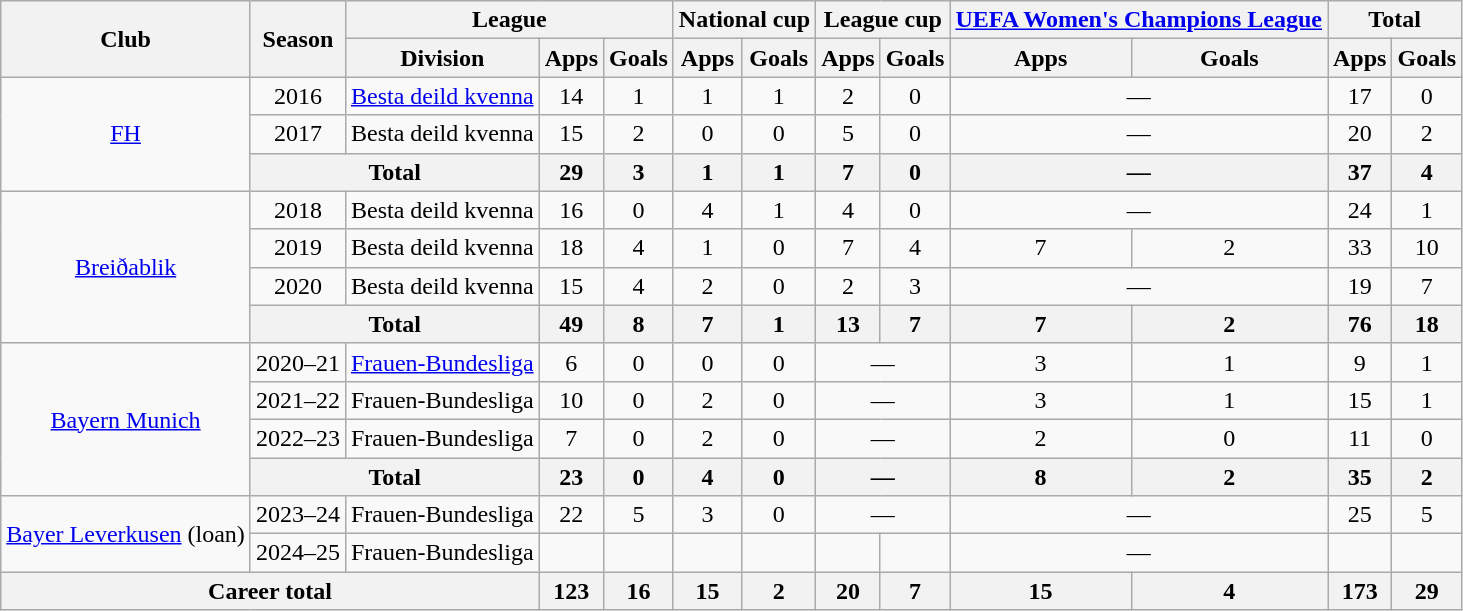<table class="wikitable" style="text-align:center">
<tr>
<th rowspan="2">Club</th>
<th rowspan="2">Season</th>
<th colspan="3">League</th>
<th colspan="2">National cup </th>
<th colspan="2">League cup </th>
<th colspan="2"><a href='#'>UEFA Women's Champions League</a></th>
<th colspan="2">Total</th>
</tr>
<tr>
<th>Division</th>
<th>Apps</th>
<th>Goals</th>
<th>Apps</th>
<th>Goals</th>
<th>Apps</th>
<th>Goals</th>
<th>Apps</th>
<th>Goals</th>
<th>Apps</th>
<th>Goals</th>
</tr>
<tr>
<td rowspan="3"><a href='#'>FH</a></td>
<td>2016</td>
<td><a href='#'>Besta deild kvenna</a></td>
<td>14</td>
<td>1</td>
<td>1</td>
<td>1</td>
<td>2</td>
<td>0</td>
<td colspan="2">—</td>
<td>17</td>
<td>0</td>
</tr>
<tr>
<td>2017</td>
<td>Besta deild kvenna</td>
<td>15</td>
<td>2</td>
<td>0</td>
<td>0</td>
<td>5</td>
<td>0</td>
<td colspan="2">—</td>
<td>20</td>
<td>2</td>
</tr>
<tr>
<th colspan="2">Total</th>
<th>29</th>
<th>3</th>
<th>1</th>
<th>1</th>
<th>7</th>
<th>0</th>
<th colspan="2">—</th>
<th>37</th>
<th>4</th>
</tr>
<tr>
<td rowspan="4"><a href='#'>Breiðablik</a></td>
<td>2018</td>
<td>Besta deild kvenna</td>
<td>16</td>
<td>0</td>
<td>4</td>
<td>1</td>
<td>4</td>
<td>0</td>
<td colspan="2">—</td>
<td>24</td>
<td>1</td>
</tr>
<tr>
<td>2019</td>
<td>Besta deild kvenna</td>
<td>18</td>
<td>4</td>
<td>1</td>
<td>0</td>
<td>7</td>
<td>4</td>
<td>7</td>
<td>2</td>
<td>33</td>
<td>10</td>
</tr>
<tr>
<td>2020</td>
<td>Besta deild kvenna</td>
<td>15</td>
<td>4</td>
<td>2</td>
<td>0</td>
<td>2</td>
<td>3</td>
<td colspan="2">—</td>
<td>19</td>
<td>7</td>
</tr>
<tr>
<th colspan="2">Total</th>
<th>49</th>
<th>8</th>
<th>7</th>
<th>1</th>
<th>13</th>
<th>7</th>
<th>7</th>
<th>2</th>
<th>76</th>
<th>18</th>
</tr>
<tr>
<td rowspan="4"><a href='#'>Bayern Munich</a></td>
<td>2020–21</td>
<td><a href='#'>Frauen-Bundesliga</a></td>
<td>6</td>
<td>0</td>
<td>0</td>
<td>0</td>
<td colspan="2">—</td>
<td>3</td>
<td>1</td>
<td>9</td>
<td>1</td>
</tr>
<tr>
<td>2021–22</td>
<td>Frauen-Bundesliga</td>
<td>10</td>
<td>0</td>
<td>2</td>
<td>0</td>
<td colspan="2">—</td>
<td>3</td>
<td>1</td>
<td>15</td>
<td>1</td>
</tr>
<tr>
<td>2022–23</td>
<td>Frauen-Bundesliga</td>
<td>7</td>
<td>0</td>
<td>2</td>
<td>0</td>
<td colspan="2">—</td>
<td>2</td>
<td>0</td>
<td>11</td>
<td>0</td>
</tr>
<tr>
<th colspan="2">Total</th>
<th>23</th>
<th>0</th>
<th>4</th>
<th>0</th>
<th colspan="2">—</th>
<th>8</th>
<th>2</th>
<th>35</th>
<th>2</th>
</tr>
<tr>
<td rowspan="2"><a href='#'>Bayer Leverkusen</a> (loan)</td>
<td>2023–24</td>
<td>Frauen-Bundesliga</td>
<td>22</td>
<td>5</td>
<td>3</td>
<td>0</td>
<td colspan="2">—</td>
<td colspan="2">—</td>
<td>25</td>
<td>5</td>
</tr>
<tr>
<td>2024–25</td>
<td>Frauen-Bundesliga</td>
<td></td>
<td></td>
<td></td>
<td></td>
<td></td>
<td></td>
<td colspan="2">—</td>
<td></td>
<td></td>
</tr>
<tr>
<th colspan="3">Career total</th>
<th>123</th>
<th>16</th>
<th>15</th>
<th>2</th>
<th>20</th>
<th>7</th>
<th>15</th>
<th>4</th>
<th>173</th>
<th>29</th>
</tr>
</table>
